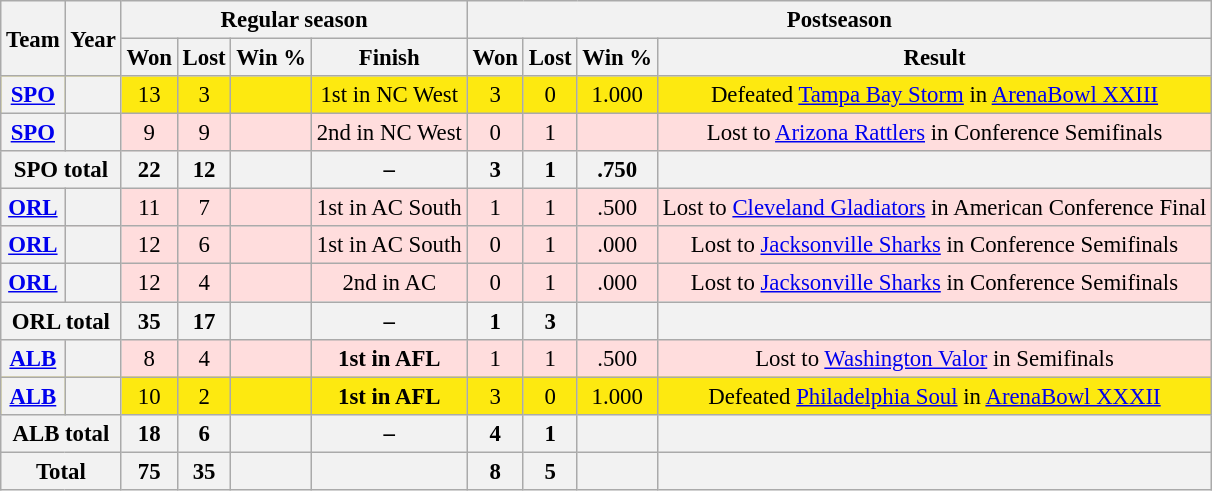<table class="wikitable" style="font-size: 95%; text-align:center;">
<tr>
<th rowspan="2">Team</th>
<th rowspan="2">Year</th>
<th colspan="4">Regular season</th>
<th colspan="4">Postseason</th>
</tr>
<tr>
<th>Won</th>
<th>Lost</th>
<th>Win %</th>
<th>Finish</th>
<th>Won</th>
<th>Lost</th>
<th>Win %</th>
<th>Result</th>
</tr>
<tr ! style="background:#FDE910;">
<th><a href='#'>SPO</a></th>
<th></th>
<td>13</td>
<td>3</td>
<td></td>
<td>1st in NC West</td>
<td>3</td>
<td>0</td>
<td>1.000</td>
<td>Defeated <a href='#'>Tampa Bay Storm</a> in <a href='#'>ArenaBowl XXIII</a></td>
</tr>
<tr ! style="background:#fdd;">
<th><a href='#'>SPO</a></th>
<th></th>
<td>9</td>
<td>9</td>
<td></td>
<td>2nd in NC West</td>
<td>0</td>
<td>1</td>
<td></td>
<td>Lost to <a href='#'>Arizona Rattlers</a> in Conference Semifinals</td>
</tr>
<tr>
<th colspan="2">SPO total</th>
<th>22</th>
<th>12</th>
<th></th>
<th>–</th>
<th>3</th>
<th>1</th>
<th>.750</th>
<th></th>
</tr>
<tr ! style="background:#fdd;">
<th><a href='#'>ORL</a></th>
<th></th>
<td>11</td>
<td>7</td>
<td></td>
<td>1st in AC South</td>
<td>1</td>
<td>1</td>
<td>.500</td>
<td>Lost to <a href='#'>Cleveland Gladiators</a> in American Conference Final</td>
</tr>
<tr ! style="background:#fdd;">
<th><a href='#'>ORL</a></th>
<th></th>
<td>12</td>
<td>6</td>
<td></td>
<td>1st in AC South</td>
<td>0</td>
<td>1</td>
<td>.000</td>
<td>Lost to <a href='#'>Jacksonville Sharks</a> in Conference Semifinals</td>
</tr>
<tr ! style="background:#fdd;">
<th><a href='#'>ORL</a></th>
<th></th>
<td>12</td>
<td>4</td>
<td></td>
<td>2nd in AC</td>
<td>0</td>
<td>1</td>
<td>.000</td>
<td>Lost to <a href='#'>Jacksonville Sharks</a> in Conference Semifinals</td>
</tr>
<tr>
<th colspan="2">ORL total</th>
<th>35</th>
<th>17</th>
<th></th>
<th>–</th>
<th>1</th>
<th>3</th>
<th></th>
<th></th>
</tr>
<tr ! style="background:#fdd;">
<th><a href='#'>ALB</a></th>
<th></th>
<td>8</td>
<td>4</td>
<td></td>
<td><strong>1st in AFL</strong></td>
<td>1</td>
<td>1</td>
<td>.500</td>
<td>Lost to <a href='#'>Washington Valor</a> in Semifinals</td>
</tr>
<tr ! style="background:#FDE910;">
<th><a href='#'>ALB</a></th>
<th></th>
<td>10</td>
<td>2</td>
<td></td>
<td><strong>1st in AFL</strong></td>
<td>3</td>
<td>0</td>
<td>1.000</td>
<td>Defeated <a href='#'>Philadelphia Soul</a> in <a href='#'>ArenaBowl XXXII</a></td>
</tr>
<tr>
<th colspan="2">ALB total</th>
<th>18</th>
<th>6</th>
<th></th>
<th>–</th>
<th>4</th>
<th>1</th>
<th></th>
<th></th>
</tr>
<tr>
<th colspan="2">Total</th>
<th>75</th>
<th>35</th>
<th></th>
<th></th>
<th>8</th>
<th>5</th>
<th></th>
<th></th>
</tr>
</table>
